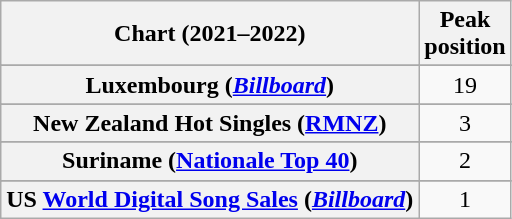<table class="wikitable sortable plainrowheaders" style="text-align:center">
<tr>
<th scope="col">Chart (2021–2022)</th>
<th scope="col">Peak<br>position</th>
</tr>
<tr>
</tr>
<tr>
</tr>
<tr>
</tr>
<tr>
</tr>
<tr>
</tr>
<tr>
</tr>
<tr>
</tr>
<tr>
<th scope="row">Luxembourg (<em><a href='#'>Billboard</a></em>)</th>
<td>19</td>
</tr>
<tr>
</tr>
<tr>
</tr>
<tr>
<th scope="row">New Zealand Hot Singles (<a href='#'>RMNZ</a>)</th>
<td>3</td>
</tr>
<tr>
</tr>
<tr>
<th scope="row">Suriname (<a href='#'>Nationale Top 40</a>)</th>
<td>2</td>
</tr>
<tr>
</tr>
<tr>
</tr>
<tr>
</tr>
<tr>
</tr>
<tr>
</tr>
<tr>
</tr>
<tr>
</tr>
<tr>
</tr>
<tr>
</tr>
<tr>
</tr>
<tr>
<th scope="row">US <a href='#'>World Digital Song Sales</a> (<em><a href='#'>Billboard</a></em>)</th>
<td>1</td>
</tr>
</table>
